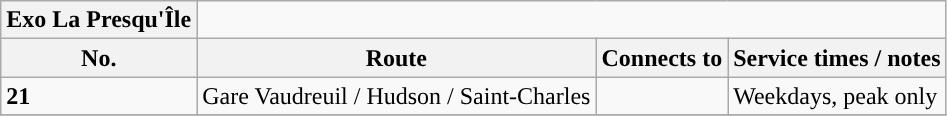<table align=center class="wikitable">
<tr>
<th style="background: #">Exo La Presqu'Île</th>
</tr>
<tr>
<th>No.</th>
<th>Route</th>
<th>Connects to</th>
<th>Service times / notes</th>
</tr>
<tr>
<td {{border> <strong>21</strong></td>
<td>Gare Vaudreuil / Hudson / Saint-Charles</td>
<td></td>
<td>Weekdays, peak only</td>
</tr>
<tr>
</tr>
</table>
